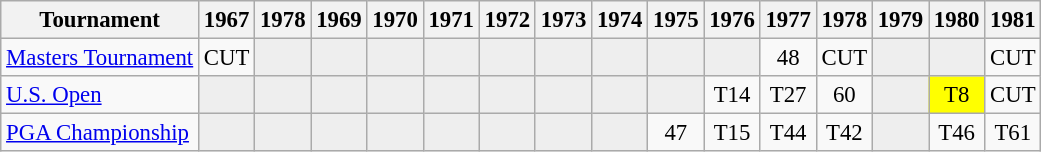<table class="wikitable" style="font-size:95%;text-align:center;">
<tr>
<th>Tournament</th>
<th>1967</th>
<th>1978</th>
<th>1969</th>
<th>1970</th>
<th>1971</th>
<th>1972</th>
<th>1973</th>
<th>1974</th>
<th>1975</th>
<th>1976</th>
<th>1977</th>
<th>1978</th>
<th>1979</th>
<th>1980</th>
<th>1981</th>
</tr>
<tr>
<td align=left><a href='#'>Masters Tournament</a></td>
<td>CUT</td>
<td style="background:#eeeeee;"></td>
<td style="background:#eeeeee;"></td>
<td style="background:#eeeeee;"></td>
<td style="background:#eeeeee;"></td>
<td style="background:#eeeeee;"></td>
<td style="background:#eeeeee;"></td>
<td style="background:#eeeeee;"></td>
<td style="background:#eeeeee;"></td>
<td style="background:#eeeeee;"></td>
<td>48</td>
<td>CUT</td>
<td style="background:#eeeeee;"></td>
<td style="background:#eeeeee;"></td>
<td>CUT</td>
</tr>
<tr>
<td align=left><a href='#'>U.S. Open</a></td>
<td style="background:#eeeeee;"></td>
<td style="background:#eeeeee;"></td>
<td style="background:#eeeeee;"></td>
<td style="background:#eeeeee;"></td>
<td style="background:#eeeeee;"></td>
<td style="background:#eeeeee;"></td>
<td style="background:#eeeeee;"></td>
<td style="background:#eeeeee;"></td>
<td style="background:#eeeeee;"></td>
<td>T14</td>
<td>T27</td>
<td>60</td>
<td style="background:#eeeeee;"></td>
<td style="background:yellow;">T8</td>
<td>CUT</td>
</tr>
<tr>
<td align=left><a href='#'>PGA Championship</a></td>
<td style="background:#eeeeee;"></td>
<td style="background:#eeeeee;"></td>
<td style="background:#eeeeee;"></td>
<td style="background:#eeeeee;"></td>
<td style="background:#eeeeee;"></td>
<td style="background:#eeeeee;"></td>
<td style="background:#eeeeee;"></td>
<td style="background:#eeeeee;"></td>
<td>47</td>
<td>T15</td>
<td>T44</td>
<td>T42</td>
<td style="background:#eeeeee;"></td>
<td>T46</td>
<td>T61</td>
</tr>
</table>
